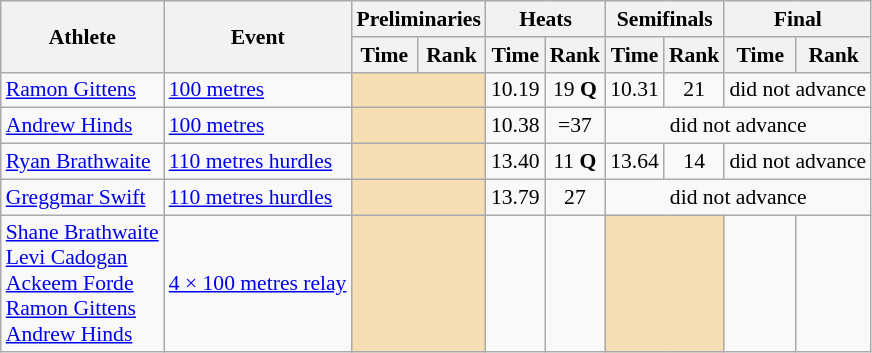<table class=wikitable style="font-size:90%;">
<tr>
<th rowspan="2">Athlete</th>
<th rowspan="2">Event</th>
<th colspan="2">Preliminaries</th>
<th colspan="2">Heats</th>
<th colspan="2">Semifinals</th>
<th colspan="2">Final</th>
</tr>
<tr>
<th>Time</th>
<th>Rank</th>
<th>Time</th>
<th>Rank</th>
<th>Time</th>
<th>Rank</th>
<th>Time</th>
<th>Rank</th>
</tr>
<tr style="border-top: single;">
<td><a href='#'>Ramon Gittens</a></td>
<td><a href='#'>100 metres</a></td>
<td colspan= 2 bgcolor="wheat"></td>
<td align=center>10.19</td>
<td align=center>19 <strong>Q</strong></td>
<td align=center>10.31</td>
<td align=center>21</td>
<td align=center colspan=2>did not advance</td>
</tr>
<tr style="border-top: single;">
<td><a href='#'>Andrew Hinds</a></td>
<td><a href='#'>100 metres</a></td>
<td colspan= 2 bgcolor="wheat"></td>
<td align=center>10.38</td>
<td align=center>=37</td>
<td align=center colspan=4>did not advance</td>
</tr>
<tr style="border-top: single;">
<td><a href='#'>Ryan Brathwaite</a></td>
<td><a href='#'>110 metres hurdles</a></td>
<td colspan= 2 bgcolor="wheat"></td>
<td align=center>13.40</td>
<td align=center>11 <strong>Q</strong></td>
<td align=center>13.64</td>
<td align=center>14</td>
<td align=center colspan=2>did not advance</td>
</tr>
<tr style="border-top: single;">
<td><a href='#'>Greggmar Swift</a></td>
<td><a href='#'>110 metres hurdles</a></td>
<td colspan= 2 bgcolor="wheat"></td>
<td align=center>13.79</td>
<td align=center>27</td>
<td align=center colspan=4>did not advance</td>
</tr>
<tr style="border-top: single;">
<td><a href='#'>Shane Brathwaite</a><br><a href='#'>Levi Cadogan</a><br><a href='#'>Ackeem Forde</a><br><a href='#'>Ramon Gittens</a><br><a href='#'>Andrew Hinds</a></td>
<td><a href='#'>4 × 100 metres relay</a></td>
<td colspan= 2 bgcolor="wheat"></td>
<td align=center></td>
<td align=center></td>
<td colspan= 2 bgcolor="wheat"></td>
<td align=center></td>
<td align=center></td>
</tr>
</table>
